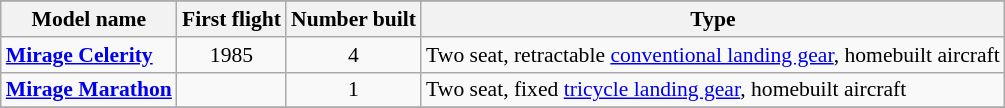<table class="wikitable" align=center style="font-size:90%;">
<tr>
</tr>
<tr style="background:#efefef;">
<th>Model name</th>
<th>First flight</th>
<th>Number built</th>
<th>Type</th>
</tr>
<tr>
<td align=left><strong><a href='#'>Mirage Celerity</a></strong></td>
<td align=center>1985</td>
<td align=center>4</td>
<td align=left>Two seat, retractable <a href='#'>conventional landing gear</a>, homebuilt aircraft</td>
</tr>
<tr>
<td align=left><strong><a href='#'>Mirage Marathon</a></strong></td>
<td align=center></td>
<td align=center>1</td>
<td align=left>Two seat, fixed <a href='#'>tricycle landing gear</a>, homebuilt aircraft</td>
</tr>
<tr>
</tr>
</table>
